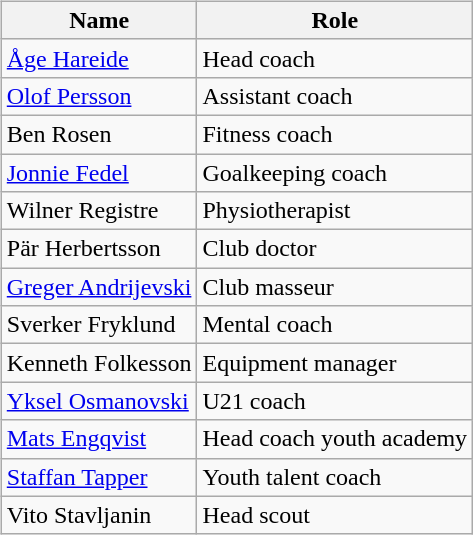<table>
<tr>
<td valign="top"><br><table class="wikitable">
<tr>
<th>Name</th>
<th>Role</th>
</tr>
<tr>
<td> <a href='#'>Åge Hareide</a></td>
<td>Head coach</td>
</tr>
<tr>
<td> <a href='#'>Olof Persson</a></td>
<td>Assistant coach</td>
</tr>
<tr>
<td> Ben Rosen</td>
<td>Fitness coach</td>
</tr>
<tr>
<td> <a href='#'>Jonnie Fedel</a></td>
<td>Goalkeeping coach</td>
</tr>
<tr>
<td> Wilner Registre</td>
<td>Physiotherapist</td>
</tr>
<tr>
<td> Pär Herbertsson</td>
<td>Club doctor</td>
</tr>
<tr>
<td> <a href='#'>Greger Andrijevski</a></td>
<td>Club masseur</td>
</tr>
<tr>
<td> Sverker Fryklund</td>
<td>Mental coach</td>
</tr>
<tr>
<td> Kenneth Folkesson</td>
<td>Equipment manager</td>
</tr>
<tr>
<td> <a href='#'>Yksel Osmanovski</a></td>
<td>U21 coach</td>
</tr>
<tr>
<td> <a href='#'>Mats Engqvist</a></td>
<td>Head coach youth academy</td>
</tr>
<tr>
<td> <a href='#'>Staffan Tapper</a></td>
<td>Youth talent coach</td>
</tr>
<tr>
<td> Vito Stavljanin</td>
<td>Head scout</td>
</tr>
</table>
</td>
</tr>
</table>
